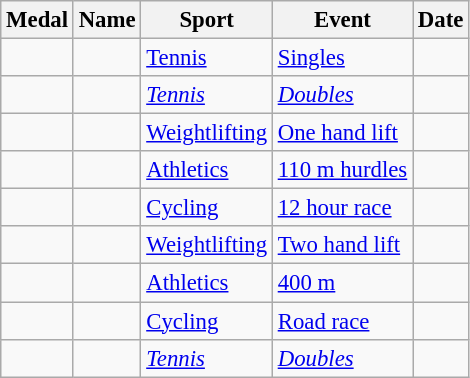<table class="wikitable sortable" style=font-size:95%>
<tr>
<th>Medal</th>
<th>Name</th>
<th>Sport</th>
<th>Event</th>
<th>Date</th>
</tr>
<tr>
<td></td>
<td></td>
<td><a href='#'>Tennis</a></td>
<td><a href='#'>Singles</a></td>
<td></td>
</tr>
<tr>
<td><em></em></td>
<td><em></em></td>
<td><em><a href='#'>Tennis</a></em></td>
<td><em><a href='#'>Doubles</a></em></td>
<td><em></em></td>
</tr>
<tr>
<td></td>
<td></td>
<td><a href='#'>Weightlifting</a></td>
<td><a href='#'>One hand lift</a></td>
<td></td>
</tr>
<tr>
<td></td>
<td></td>
<td><a href='#'>Athletics</a></td>
<td><a href='#'>110 m hurdles</a></td>
<td></td>
</tr>
<tr>
<td></td>
<td></td>
<td><a href='#'>Cycling</a></td>
<td><a href='#'>12 hour race</a></td>
<td></td>
</tr>
<tr>
<td></td>
<td></td>
<td><a href='#'>Weightlifting</a></td>
<td><a href='#'>Two hand lift</a></td>
<td></td>
</tr>
<tr>
<td></td>
<td></td>
<td><a href='#'>Athletics</a></td>
<td><a href='#'>400 m</a></td>
<td></td>
</tr>
<tr>
<td></td>
<td></td>
<td><a href='#'>Cycling</a></td>
<td><a href='#'>Road race</a></td>
<td></td>
</tr>
<tr>
<td><em></em></td>
<td><em></em></td>
<td><em><a href='#'>Tennis</a></em></td>
<td><em><a href='#'>Doubles</a></em></td>
<td><em></em></td>
</tr>
</table>
